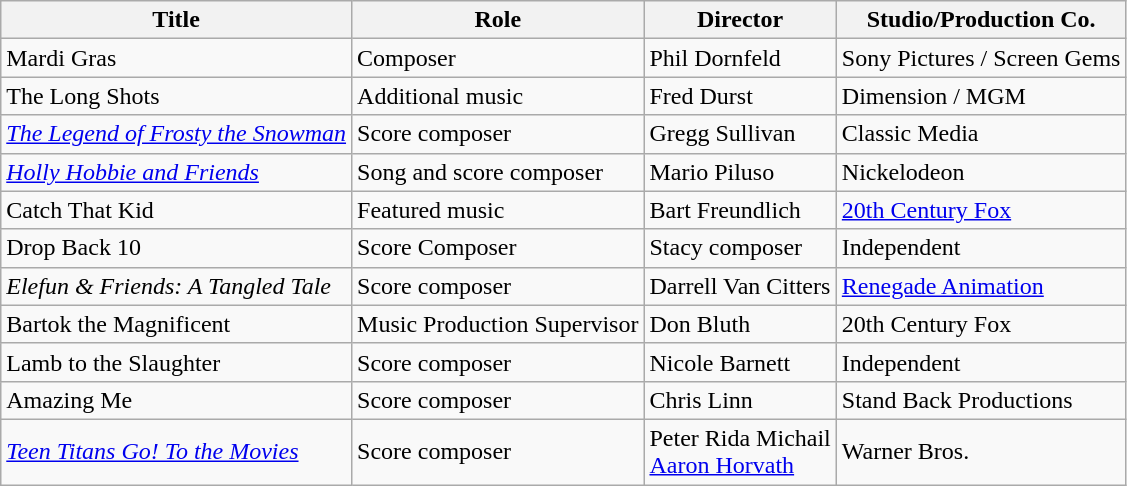<table class="wikitable">
<tr>
<th>Title</th>
<th>Role</th>
<th>Director</th>
<th>Studio/Production Co.</th>
</tr>
<tr>
<td>Mardi Gras</td>
<td>Composer</td>
<td>Phil Dornfeld</td>
<td>Sony Pictures / Screen Gems</td>
</tr>
<tr>
<td>The Long Shots</td>
<td>Additional music</td>
<td>Fred Durst</td>
<td>Dimension / MGM</td>
</tr>
<tr>
<td><em><a href='#'>The Legend of Frosty the Snowman</a></em></td>
<td>Score composer</td>
<td>Gregg Sullivan</td>
<td>Classic Media</td>
</tr>
<tr>
<td><em><a href='#'>Holly Hobbie and Friends</a></em></td>
<td>Song and score composer</td>
<td>Mario Piluso</td>
<td>Nickelodeon</td>
</tr>
<tr>
<td>Catch That Kid</td>
<td>Featured music</td>
<td>Bart Freundlich</td>
<td><a href='#'>20th Century Fox</a></td>
</tr>
<tr>
<td>Drop Back 10</td>
<td>Score Composer</td>
<td>Stacy composer</td>
<td>Independent</td>
</tr>
<tr>
<td><em>Elefun & Friends: A Tangled Tale</em></td>
<td>Score composer</td>
<td>Darrell Van Citters</td>
<td><a href='#'>Renegade Animation</a></td>
</tr>
<tr>
<td>Bartok the Magnificent</td>
<td>Music Production Supervisor</td>
<td>Don Bluth</td>
<td>20th Century Fox</td>
</tr>
<tr>
<td>Lamb to the Slaughter</td>
<td>Score composer</td>
<td>Nicole Barnett</td>
<td>Independent</td>
</tr>
<tr>
<td>Amazing Me</td>
<td>Score composer</td>
<td>Chris Linn</td>
<td>Stand Back Productions</td>
</tr>
<tr>
<td><em><a href='#'>Teen Titans Go! To the Movies</a></em></td>
<td>Score composer</td>
<td>Peter Rida Michail<br><a href='#'>Aaron Horvath</a></td>
<td>Warner Bros.</td>
</tr>
</table>
